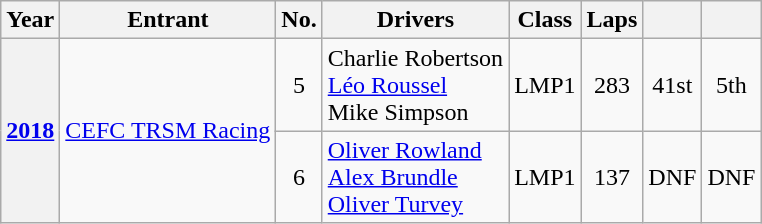<table class="wikitable">
<tr>
<th>Year</th>
<th>Entrant</th>
<th>No.</th>
<th>Drivers</th>
<th>Class</th>
<th>Laps</th>
<th></th>
<th></th>
</tr>
<tr>
<th rowspan="2"><a href='#'>2018</a></th>
<td rowspan="2"> <a href='#'>CEFC TRSM Racing</a></td>
<td align="center">5</td>
<td> Charlie Robertson<br> <a href='#'>Léo Roussel</a><br> Mike Simpson</td>
<td align="center">LMP1</td>
<td align="center">283</td>
<td align="center" style="background:#DFFDF;">41st</td>
<td align="center" style="background:#DFFDF;">5th</td>
</tr>
<tr>
<td align="center">6</td>
<td> <a href='#'>Oliver Rowland</a><br> <a href='#'>Alex Brundle</a><br> <a href='#'>Oliver Turvey</a></td>
<td align="center">LMP1</td>
<td align="center">137</td>
<td align="center">DNF</td>
<td align="center">DNF</td>
</tr>
</table>
